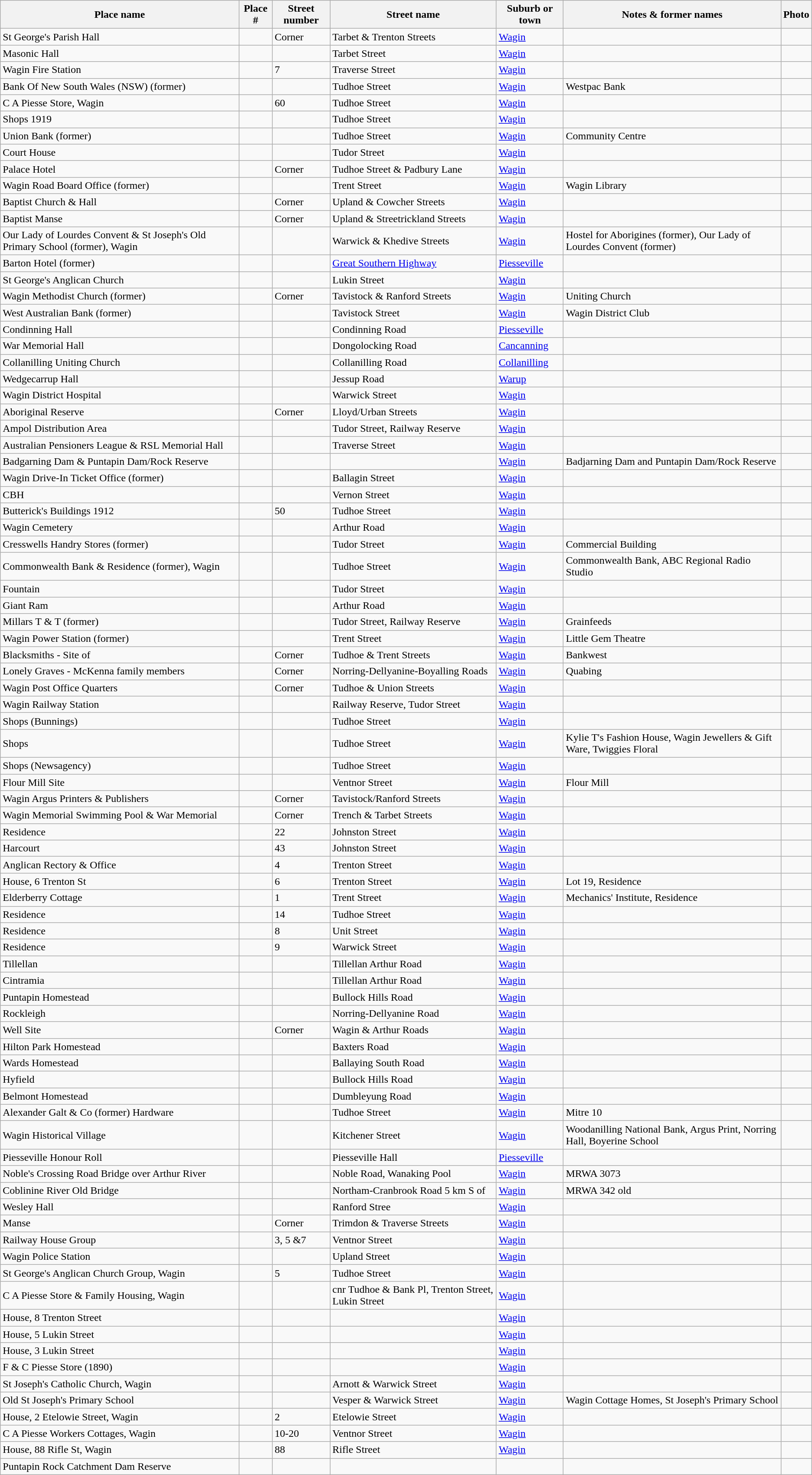<table class="wikitable sortable">
<tr>
<th>Place name</th>
<th>Place #</th>
<th>Street number</th>
<th>Street name</th>
<th>Suburb or town</th>
<th class="unsortable">Notes & former names</th>
<th class="unsortable">Photo</th>
</tr>
<tr>
<td>St George's Parish Hall</td>
<td></td>
<td>Corner</td>
<td>Tarbet & Trenton Streets</td>
<td><a href='#'>Wagin</a></td>
<td></td>
<td></td>
</tr>
<tr>
<td>Masonic Hall</td>
<td></td>
<td></td>
<td>Tarbet Street</td>
<td><a href='#'>Wagin</a></td>
<td></td>
<td></td>
</tr>
<tr>
<td>Wagin Fire Station</td>
<td></td>
<td>7</td>
<td>Traverse Street</td>
<td><a href='#'>Wagin</a></td>
<td></td>
<td></td>
</tr>
<tr>
<td>Bank Of New South Wales  (NSW) (former)</td>
<td></td>
<td></td>
<td>Tudhoe Street</td>
<td><a href='#'>Wagin</a></td>
<td>Westpac Bank</td>
<td></td>
</tr>
<tr>
<td>C A Piesse Store, Wagin</td>
<td></td>
<td>60</td>
<td>Tudhoe Street</td>
<td><a href='#'>Wagin</a></td>
<td></td>
<td></td>
</tr>
<tr>
<td>Shops 1919</td>
<td></td>
<td></td>
<td>Tudhoe Street</td>
<td><a href='#'>Wagin</a></td>
<td></td>
<td></td>
</tr>
<tr>
<td>Union Bank (former)</td>
<td></td>
<td></td>
<td>Tudhoe Street</td>
<td><a href='#'>Wagin</a></td>
<td>Community Centre</td>
<td></td>
</tr>
<tr>
<td>Court House</td>
<td></td>
<td></td>
<td>Tudor Street</td>
<td><a href='#'>Wagin</a></td>
<td></td>
<td></td>
</tr>
<tr>
<td>Palace Hotel</td>
<td></td>
<td>Corner</td>
<td>Tudhoe Street & Padbury Lane</td>
<td><a href='#'>Wagin</a></td>
<td></td>
<td></td>
</tr>
<tr>
<td>Wagin Road Board Office (former)</td>
<td></td>
<td></td>
<td>Trent Street</td>
<td><a href='#'>Wagin</a></td>
<td>Wagin Library</td>
<td></td>
</tr>
<tr>
<td>Baptist Church & Hall</td>
<td></td>
<td>Corner</td>
<td>Upland & Cowcher Streets</td>
<td><a href='#'>Wagin</a></td>
<td></td>
<td></td>
</tr>
<tr>
<td>Baptist Manse</td>
<td></td>
<td>Corner</td>
<td>Upland & Streetrickland Streets</td>
<td><a href='#'>Wagin</a></td>
<td></td>
<td></td>
</tr>
<tr>
<td>Our Lady of Lourdes Convent & St Joseph's Old Primary School (former), Wagin</td>
<td></td>
<td></td>
<td>Warwick & Khedive Streets</td>
<td><a href='#'>Wagin</a></td>
<td>Hostel for Aborigines (former), Our Lady of Lourdes Convent (former)</td>
<td></td>
</tr>
<tr>
<td>Barton Hotel (former)</td>
<td></td>
<td></td>
<td><a href='#'>Great Southern Highway</a></td>
<td><a href='#'>Piesseville</a></td>
<td></td>
<td></td>
</tr>
<tr>
<td>St George's Anglican Church</td>
<td></td>
<td></td>
<td>Lukin Street</td>
<td><a href='#'>Wagin</a></td>
<td></td>
<td></td>
</tr>
<tr>
<td>Wagin Methodist Church (former)</td>
<td></td>
<td>Corner</td>
<td>Tavistock & Ranford Streets</td>
<td><a href='#'>Wagin</a></td>
<td>Uniting Church</td>
<td></td>
</tr>
<tr>
<td>West Australian Bank (former)</td>
<td></td>
<td></td>
<td>Tavistock Street</td>
<td><a href='#'>Wagin</a></td>
<td>Wagin District Club</td>
<td></td>
</tr>
<tr>
<td>Condinning Hall</td>
<td></td>
<td></td>
<td>Condinning Road</td>
<td><a href='#'>Piesseville</a></td>
<td></td>
<td></td>
</tr>
<tr>
<td>War Memorial Hall</td>
<td></td>
<td></td>
<td>Dongolocking Road</td>
<td><a href='#'>Cancanning</a></td>
<td></td>
<td></td>
</tr>
<tr>
<td>Collanilling Uniting Church</td>
<td></td>
<td></td>
<td>Collanilling Road</td>
<td><a href='#'>Collanilling</a></td>
<td></td>
<td></td>
</tr>
<tr>
<td>Wedgecarrup Hall</td>
<td></td>
<td></td>
<td>Jessup Road</td>
<td><a href='#'>Warup</a></td>
<td></td>
<td></td>
</tr>
<tr>
<td>Wagin District Hospital</td>
<td></td>
<td></td>
<td>Warwick Street</td>
<td><a href='#'>Wagin</a></td>
<td></td>
<td></td>
</tr>
<tr>
<td>Aboriginal Reserve</td>
<td></td>
<td>Corner</td>
<td>Lloyd/Urban Streets</td>
<td><a href='#'>Wagin</a></td>
<td></td>
<td></td>
</tr>
<tr>
<td>Ampol Distribution Area</td>
<td></td>
<td></td>
<td>Tudor Street, Railway Reserve</td>
<td><a href='#'>Wagin</a></td>
<td></td>
<td></td>
</tr>
<tr>
<td>Australian Pensioners League & RSL Memorial Hall</td>
<td></td>
<td></td>
<td>Traverse Street</td>
<td><a href='#'>Wagin</a></td>
<td></td>
<td></td>
</tr>
<tr>
<td>Badgarning Dam & Puntapin Dam/Rock Reserve</td>
<td></td>
<td></td>
<td></td>
<td><a href='#'>Wagin</a></td>
<td>Badjarning Dam and Puntapin Dam/Rock Reserve</td>
<td></td>
</tr>
<tr>
<td>Wagin Drive-In Ticket Office (former)</td>
<td></td>
<td></td>
<td>Ballagin Street</td>
<td><a href='#'>Wagin</a></td>
<td></td>
<td></td>
</tr>
<tr>
<td>CBH</td>
<td></td>
<td></td>
<td>Vernon Street</td>
<td><a href='#'>Wagin</a></td>
<td></td>
<td></td>
</tr>
<tr>
<td>Butterick's Buildings 1912</td>
<td></td>
<td>50</td>
<td>Tudhoe Street</td>
<td><a href='#'>Wagin</a></td>
<td></td>
<td></td>
</tr>
<tr>
<td>Wagin Cemetery</td>
<td></td>
<td></td>
<td>Arthur Road</td>
<td><a href='#'>Wagin</a></td>
<td></td>
<td></td>
</tr>
<tr>
<td>Cresswells Handry Stores (former)</td>
<td></td>
<td></td>
<td>Tudor Street</td>
<td><a href='#'>Wagin</a></td>
<td>Commercial Building</td>
<td></td>
</tr>
<tr>
<td>Commonwealth Bank & Residence (former), Wagin</td>
<td></td>
<td></td>
<td>Tudhoe Street</td>
<td><a href='#'>Wagin</a></td>
<td>Commonwealth Bank, ABC Regional Radio Studio</td>
<td></td>
</tr>
<tr>
<td>Fountain</td>
<td></td>
<td></td>
<td>Tudor Street</td>
<td><a href='#'>Wagin</a></td>
<td></td>
<td></td>
</tr>
<tr>
<td>Giant Ram</td>
<td></td>
<td></td>
<td>Arthur Road</td>
<td><a href='#'>Wagin</a></td>
<td></td>
<td></td>
</tr>
<tr>
<td>Millars T & T (former)</td>
<td></td>
<td></td>
<td>Tudor Street, Railway Reserve</td>
<td><a href='#'>Wagin</a></td>
<td>Grainfeeds</td>
<td></td>
</tr>
<tr>
<td>Wagin Power Station (former)</td>
<td></td>
<td></td>
<td>Trent Street</td>
<td><a href='#'>Wagin</a></td>
<td>Little Gem Theatre</td>
<td></td>
</tr>
<tr>
<td>Blacksmiths - Site of</td>
<td></td>
<td>Corner</td>
<td>Tudhoe & Trent Streets</td>
<td><a href='#'>Wagin</a></td>
<td>Bankwest</td>
<td></td>
</tr>
<tr>
<td>Lonely Graves - McKenna family members</td>
<td></td>
<td>Corner</td>
<td>Norring-Dellyanine-Boyalling Roads</td>
<td><a href='#'>Wagin</a></td>
<td>Quabing</td>
<td></td>
</tr>
<tr>
<td>Wagin Post Office Quarters</td>
<td></td>
<td>Corner</td>
<td>Tudhoe & Union Streets</td>
<td><a href='#'>Wagin</a></td>
<td></td>
<td></td>
</tr>
<tr>
<td>Wagin Railway Station</td>
<td></td>
<td></td>
<td>Railway Reserve, Tudor Street</td>
<td><a href='#'>Wagin</a></td>
<td></td>
<td></td>
</tr>
<tr>
<td>Shops (Bunnings)</td>
<td></td>
<td></td>
<td>Tudhoe Street</td>
<td><a href='#'>Wagin</a></td>
<td></td>
<td></td>
</tr>
<tr>
<td>Shops</td>
<td></td>
<td></td>
<td>Tudhoe Street</td>
<td><a href='#'>Wagin</a></td>
<td>Kylie T's Fashion House, Wagin Jewellers & Gift Ware, Twiggies Floral</td>
<td></td>
</tr>
<tr>
<td>Shops (Newsagency)</td>
<td></td>
<td></td>
<td>Tudhoe Street</td>
<td><a href='#'>Wagin</a></td>
<td></td>
<td></td>
</tr>
<tr>
<td>Flour Mill Site</td>
<td></td>
<td></td>
<td>Ventnor Street</td>
<td><a href='#'>Wagin</a></td>
<td>Flour Mill</td>
<td></td>
</tr>
<tr>
<td>Wagin Argus Printers & Publishers</td>
<td></td>
<td>Corner</td>
<td>Tavistock/Ranford Streets</td>
<td><a href='#'>Wagin</a></td>
<td></td>
<td></td>
</tr>
<tr>
<td>Wagin Memorial Swimming Pool & War Memorial</td>
<td></td>
<td>Corner</td>
<td>Trench & Tarbet Streets</td>
<td><a href='#'>Wagin</a></td>
<td></td>
<td></td>
</tr>
<tr>
<td>Residence</td>
<td></td>
<td>22</td>
<td>Johnston Street</td>
<td><a href='#'>Wagin</a></td>
<td></td>
<td></td>
</tr>
<tr>
<td>Harcourt</td>
<td></td>
<td>43</td>
<td>Johnston Street</td>
<td><a href='#'>Wagin</a></td>
<td></td>
<td></td>
</tr>
<tr>
<td>Anglican Rectory & Office</td>
<td></td>
<td>4</td>
<td>Trenton Street</td>
<td><a href='#'>Wagin</a></td>
<td></td>
<td></td>
</tr>
<tr>
<td>House, 6 Trenton St</td>
<td></td>
<td>6</td>
<td>Trenton Street</td>
<td><a href='#'>Wagin</a></td>
<td>Lot 19, Residence</td>
<td></td>
</tr>
<tr>
<td>Elderberry Cottage</td>
<td></td>
<td>1</td>
<td>Trent Street</td>
<td><a href='#'>Wagin</a></td>
<td>Mechanics' Institute, Residence</td>
<td></td>
</tr>
<tr>
<td>Residence</td>
<td></td>
<td>14</td>
<td>Tudhoe Street</td>
<td><a href='#'>Wagin</a></td>
<td></td>
<td></td>
</tr>
<tr>
<td>Residence</td>
<td></td>
<td>8</td>
<td>Unit Street</td>
<td><a href='#'>Wagin</a></td>
<td></td>
<td></td>
</tr>
<tr>
<td>Residence</td>
<td></td>
<td>9</td>
<td>Warwick Street</td>
<td><a href='#'>Wagin</a></td>
<td></td>
<td></td>
</tr>
<tr>
<td>Tillellan</td>
<td></td>
<td></td>
<td>Tillellan Arthur Road</td>
<td><a href='#'>Wagin</a></td>
<td></td>
<td></td>
</tr>
<tr>
<td>Cintramia</td>
<td></td>
<td></td>
<td>Tillellan Arthur Road</td>
<td><a href='#'>Wagin</a></td>
<td></td>
<td></td>
</tr>
<tr>
<td>Puntapin Homestead</td>
<td></td>
<td></td>
<td>Bullock Hills Road</td>
<td><a href='#'>Wagin</a></td>
<td></td>
<td></td>
</tr>
<tr>
<td>Rockleigh</td>
<td></td>
<td></td>
<td>Norring-Dellyanine Road</td>
<td><a href='#'>Wagin</a></td>
<td></td>
<td></td>
</tr>
<tr>
<td>Well Site</td>
<td></td>
<td>Corner</td>
<td>Wagin & Arthur Roads</td>
<td><a href='#'>Wagin</a></td>
<td></td>
<td></td>
</tr>
<tr>
<td>Hilton Park Homestead</td>
<td></td>
<td></td>
<td>Baxters Road</td>
<td><a href='#'>Wagin</a></td>
<td></td>
<td></td>
</tr>
<tr>
<td>Wards Homestead</td>
<td></td>
<td></td>
<td>Ballaying South Road</td>
<td><a href='#'>Wagin</a></td>
<td></td>
<td></td>
</tr>
<tr>
<td>Hyfield</td>
<td></td>
<td></td>
<td>Bullock Hills Road</td>
<td><a href='#'>Wagin</a></td>
<td></td>
<td></td>
</tr>
<tr>
<td>Belmont Homestead</td>
<td></td>
<td></td>
<td>Dumbleyung Road</td>
<td><a href='#'>Wagin</a></td>
<td></td>
<td></td>
</tr>
<tr>
<td>Alexander Galt & Co (former) Hardware</td>
<td></td>
<td></td>
<td>Tudhoe Street</td>
<td><a href='#'>Wagin</a></td>
<td>Mitre 10</td>
<td></td>
</tr>
<tr>
<td>Wagin Historical Village</td>
<td></td>
<td></td>
<td>Kitchener Street</td>
<td><a href='#'>Wagin</a></td>
<td>Woodanilling National Bank, Argus Print, Norring Hall, Boyerine School</td>
<td></td>
</tr>
<tr>
<td>Piesseville Honour Roll</td>
<td></td>
<td></td>
<td>Piesseville Hall</td>
<td><a href='#'>Piesseville</a></td>
<td></td>
<td></td>
</tr>
<tr>
<td>Noble's Crossing Road Bridge over Arthur River</td>
<td></td>
<td></td>
<td>Noble Road, Wanaking Pool</td>
<td><a href='#'>Wagin</a></td>
<td>MRWA 3073</td>
<td></td>
</tr>
<tr>
<td>Coblinine River Old Bridge</td>
<td></td>
<td></td>
<td>Northam-Cranbrook Road 5 km S of</td>
<td><a href='#'>Wagin</a></td>
<td>MRWA 342 old</td>
<td></td>
</tr>
<tr>
<td>Wesley Hall</td>
<td></td>
<td></td>
<td>Ranford Stree</td>
<td><a href='#'>Wagin</a></td>
<td></td>
<td></td>
</tr>
<tr>
<td>Manse</td>
<td></td>
<td>Corner</td>
<td>Trimdon & Traverse Streets</td>
<td><a href='#'>Wagin</a></td>
<td></td>
<td></td>
</tr>
<tr>
<td>Railway House Group</td>
<td></td>
<td>3, 5 &7</td>
<td>Ventnor Street</td>
<td><a href='#'>Wagin</a></td>
<td></td>
<td></td>
</tr>
<tr>
<td>Wagin Police Station</td>
<td></td>
<td></td>
<td>Upland Street</td>
<td><a href='#'>Wagin</a></td>
<td></td>
<td></td>
</tr>
<tr>
<td>St George's Anglican Church Group, Wagin</td>
<td></td>
<td>5</td>
<td>Tudhoe Street</td>
<td><a href='#'>Wagin</a></td>
<td></td>
<td></td>
</tr>
<tr>
<td>C A Piesse Store & Family Housing, Wagin</td>
<td></td>
<td></td>
<td>cnr Tudhoe & Bank Pl, Trenton Street, Lukin Street</td>
<td><a href='#'>Wagin</a></td>
<td></td>
<td></td>
</tr>
<tr>
<td>House, 8 Trenton Street</td>
<td></td>
<td></td>
<td></td>
<td><a href='#'>Wagin</a></td>
<td></td>
<td></td>
</tr>
<tr>
<td>House, 5 Lukin Street</td>
<td></td>
<td></td>
<td></td>
<td><a href='#'>Wagin</a></td>
<td></td>
<td></td>
</tr>
<tr>
<td>House, 3 Lukin Street</td>
<td></td>
<td></td>
<td></td>
<td><a href='#'>Wagin</a></td>
<td></td>
<td></td>
</tr>
<tr>
<td>F & C Piesse Store (1890)</td>
<td></td>
<td></td>
<td></td>
<td><a href='#'>Wagin</a></td>
<td></td>
<td></td>
</tr>
<tr>
<td>St Joseph's Catholic Church, Wagin</td>
<td></td>
<td></td>
<td>Arnott & Warwick Street</td>
<td><a href='#'>Wagin</a></td>
<td></td>
<td></td>
</tr>
<tr>
<td>Old St Joseph's Primary School</td>
<td></td>
<td></td>
<td>Vesper & Warwick Street</td>
<td><a href='#'>Wagin</a></td>
<td>Wagin Cottage Homes, St Joseph's Primary School</td>
<td></td>
</tr>
<tr>
<td>House, 2 Etelowie Street, Wagin</td>
<td></td>
<td>2</td>
<td>Etelowie Street</td>
<td><a href='#'>Wagin</a></td>
<td></td>
<td></td>
</tr>
<tr>
<td>C A Piesse Workers Cottages, Wagin</td>
<td></td>
<td>10-20</td>
<td>Ventnor Street</td>
<td><a href='#'>Wagin</a></td>
<td></td>
<td></td>
</tr>
<tr>
<td>House, 88 Rifle St, Wagin</td>
<td></td>
<td>88</td>
<td>Rifle Street</td>
<td><a href='#'>Wagin</a></td>
<td></td>
<td></td>
</tr>
<tr>
<td>Puntapin Rock Catchment Dam Reserve</td>
<td></td>
<td></td>
<td></td>
<td></td>
<td></td>
<td></td>
</tr>
</table>
